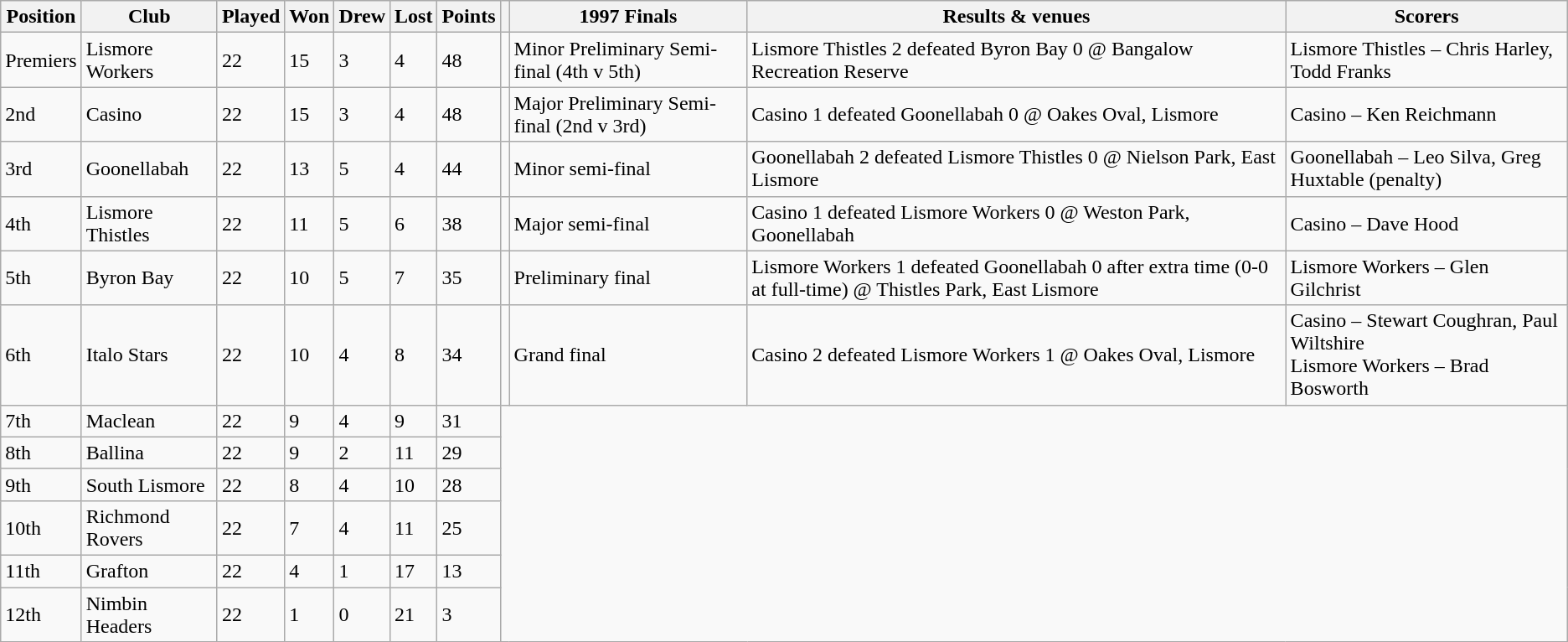<table class="wikitable">
<tr>
<th>Position</th>
<th>Club</th>
<th>Played</th>
<th>Won</th>
<th>Drew</th>
<th>Lost</th>
<th>Points</th>
<th></th>
<th>1997 Finals</th>
<th>Results & venues</th>
<th>Scorers</th>
</tr>
<tr>
<td>Premiers</td>
<td>Lismore Workers</td>
<td>22</td>
<td>15</td>
<td>3</td>
<td>4</td>
<td>48</td>
<td></td>
<td>Minor Preliminary Semi-final (4th v 5th)</td>
<td>Lismore Thistles 2 defeated Byron Bay 0 @ Bangalow Recreation Reserve</td>
<td>Lismore Thistles – Chris Harley, Todd Franks</td>
</tr>
<tr>
<td>2nd</td>
<td>Casino</td>
<td>22</td>
<td>15</td>
<td>3</td>
<td>4</td>
<td>48</td>
<td></td>
<td>Major Preliminary Semi-final (2nd v 3rd)</td>
<td>Casino 1 defeated Goonellabah 0 @ Oakes Oval, Lismore</td>
<td>Casino – Ken Reichmann</td>
</tr>
<tr>
<td>3rd</td>
<td>Goonellabah</td>
<td>22</td>
<td>13</td>
<td>5</td>
<td>4</td>
<td>44</td>
<td></td>
<td>Minor semi-final</td>
<td>Goonellabah 2 defeated Lismore Thistles 0 @ Nielson Park, East Lismore</td>
<td>Goonellabah – Leo Silva, Greg Huxtable (penalty)</td>
</tr>
<tr>
<td>4th</td>
<td>Lismore Thistles</td>
<td>22</td>
<td>11</td>
<td>5</td>
<td>6</td>
<td>38</td>
<td></td>
<td>Major semi-final</td>
<td>Casino 1 defeated Lismore Workers 0 @ Weston Park, Goonellabah</td>
<td>Casino – Dave Hood</td>
</tr>
<tr>
<td>5th</td>
<td>Byron Bay</td>
<td>22</td>
<td>10</td>
<td>5</td>
<td>7</td>
<td>35</td>
<td></td>
<td>Preliminary final</td>
<td>Lismore Workers 1 defeated Goonellabah 0 after extra time (0-0 at full-time) @ Thistles Park, East Lismore</td>
<td>Lismore Workers – Glen Gilchrist</td>
</tr>
<tr>
<td>6th</td>
<td>Italo Stars</td>
<td>22</td>
<td>10</td>
<td>4</td>
<td>8</td>
<td>34</td>
<td></td>
<td>Grand final</td>
<td>Casino 2 defeated Lismore Workers 1 @ Oakes Oval, Lismore</td>
<td>Casino – Stewart Coughran, Paul Wiltshire<br>Lismore Workers – Brad Bosworth</td>
</tr>
<tr>
<td>7th</td>
<td>Maclean</td>
<td>22</td>
<td>9</td>
<td>4</td>
<td>9</td>
<td>31</td>
</tr>
<tr>
<td>8th</td>
<td>Ballina</td>
<td>22</td>
<td>9</td>
<td>2</td>
<td>11</td>
<td>29</td>
</tr>
<tr>
<td>9th</td>
<td>South Lismore</td>
<td>22</td>
<td>8</td>
<td>4</td>
<td>10</td>
<td>28</td>
</tr>
<tr>
<td>10th</td>
<td>Richmond Rovers</td>
<td>22</td>
<td>7</td>
<td>4</td>
<td>11</td>
<td>25</td>
</tr>
<tr>
<td>11th</td>
<td>Grafton</td>
<td>22</td>
<td>4</td>
<td>1</td>
<td>17</td>
<td>13</td>
</tr>
<tr>
<td>12th</td>
<td>Nimbin Headers</td>
<td>22</td>
<td>1</td>
<td>0</td>
<td>21</td>
<td>3</td>
</tr>
<tr>
</tr>
</table>
